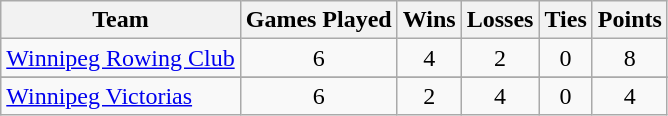<table class="wikitable">
<tr>
<th>Team</th>
<th>Games Played</th>
<th>Wins</th>
<th>Losses</th>
<th>Ties</th>
<th>Points</th>
</tr>
<tr>
<td><a href='#'>Winnipeg Rowing Club</a></td>
<td style="text-align: center;">6</td>
<td style="text-align: center;">4</td>
<td style="text-align: center;">2</td>
<td style="text-align: center;">0</td>
<td style="text-align: center;">8</td>
</tr>
<tr>
</tr>
<tr>
<td><a href='#'>Winnipeg Victorias</a></td>
<td style="text-align: center;">6</td>
<td style="text-align: center;">2</td>
<td style="text-align: center;">4</td>
<td style="text-align: center;">0</td>
<td style="text-align: center;">4</td>
</tr>
</table>
